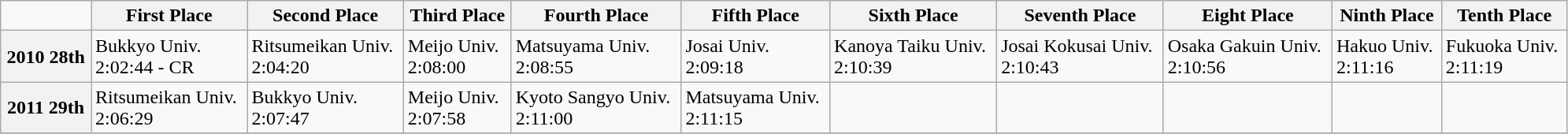<table class="wikitable" style="text-align:left; width:105%; align:top;">
<tr>
<td></td>
<th scope="col">First Place</th>
<th scope="col">Second Place</th>
<th scope="col">Third Place</th>
<th scope="col">Fourth Place</th>
<th scope="col">Fifth Place</th>
<th scope="col">Sixth Place</th>
<th scope="col">Seventh Place</th>
<th scope="col">Eight Place</th>
<th scope="col">Ninth Place</th>
<th scope="col">Tenth Place</th>
</tr>
<tr>
<th scope="row">2010  28th</th>
<td>Bukkyo Univ.<br>2:02:44 - CR</td>
<td>Ritsumeikan Univ.<br>2:04:20</td>
<td>Meijo Univ.<br>2:08:00</td>
<td>Matsuyama Univ.<br>2:08:55</td>
<td>Josai Univ.<br>2:09:18</td>
<td>Kanoya Taiku Univ.<br>2:10:39</td>
<td>Josai Kokusai Univ.<br>2:10:43</td>
<td>Osaka Gakuin Univ.<br>2:10:56</td>
<td>Hakuo Univ.<br>2:11:16</td>
<td>Fukuoka Univ.<br>2:11:19</td>
</tr>
<tr>
<th scope="row">2011  29th</th>
<td>Ritsumeikan Univ.<br>2:06:29</td>
<td>Bukkyo Univ.<br>2:07:47</td>
<td>Meijo Univ.<br>2:07:58</td>
<td>Kyoto Sangyo Univ.<br>2:11:00</td>
<td>Matsuyama Univ.<br>2:11:15</td>
<td></td>
<td></td>
<td></td>
<td></td>
<td></td>
</tr>
<tr>
</tr>
</table>
